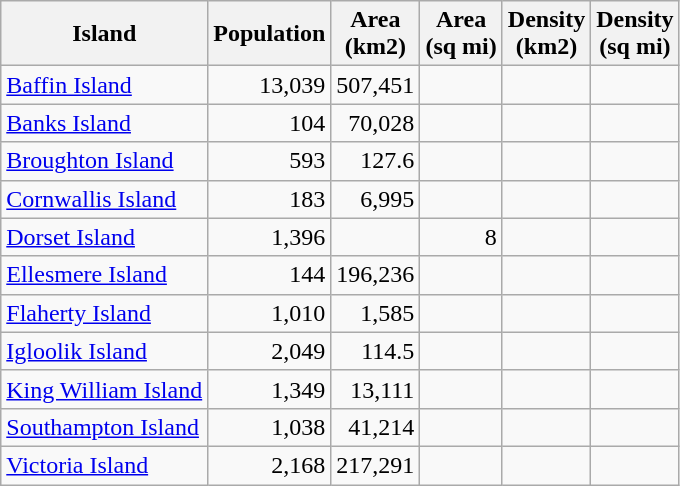<table class="wikitable sortable">
<tr>
<th>Island</th>
<th>Population</th>
<th>Area<br>(km2)</th>
<th>Area<br>(sq mi)</th>
<th>Density<br>(km2)</th>
<th>Density<br>(sq mi)</th>
</tr>
<tr>
<td><a href='#'>Baffin Island</a></td>
<td align=right>13,039</td>
<td align=right>507,451</td>
<td align=right></td>
<td align=right></td>
<td align=right></td>
</tr>
<tr>
<td><a href='#'>Banks Island</a></td>
<td align=right>104</td>
<td align=right>70,028</td>
<td align=right></td>
<td align=right></td>
<td align=right></td>
</tr>
<tr>
<td><a href='#'>Broughton Island</a></td>
<td align=right>593</td>
<td align=right>127.6</td>
<td align=right></td>
<td align=right></td>
<td align=right></td>
</tr>
<tr>
<td><a href='#'>Cornwallis Island</a></td>
<td align=right>183</td>
<td align=right>6,995</td>
<td align=right></td>
<td align=right></td>
<td align=right></td>
</tr>
<tr>
<td><a href='#'>Dorset Island</a></td>
<td align=right>1,396</td>
<td align=right></td>
<td align=right>8</td>
<td align=right></td>
<td align=right></td>
</tr>
<tr>
<td><a href='#'>Ellesmere Island</a></td>
<td align=right>144</td>
<td align=right>196,236</td>
<td align=right></td>
<td align=right></td>
<td align=right></td>
</tr>
<tr>
<td><a href='#'>Flaherty Island</a></td>
<td align=right>1,010</td>
<td align=right>1,585</td>
<td align=right></td>
<td align=right></td>
<td align=right></td>
</tr>
<tr>
<td><a href='#'>Igloolik Island</a></td>
<td align=right>2,049</td>
<td align=right>114.5</td>
<td align=right></td>
<td align=right></td>
<td align=right></td>
</tr>
<tr>
<td><a href='#'>King William Island</a></td>
<td align=right>1,349</td>
<td align=right>13,111</td>
<td align=right></td>
<td align=right></td>
<td align=right></td>
</tr>
<tr>
<td><a href='#'>Southampton Island</a></td>
<td align=right>1,038</td>
<td align=right>41,214</td>
<td align=right></td>
<td align=right></td>
<td align=right></td>
</tr>
<tr>
<td><a href='#'>Victoria Island</a></td>
<td align=right>2,168</td>
<td align=right>217,291</td>
<td align=right></td>
<td align=right></td>
<td align=right></td>
</tr>
</table>
